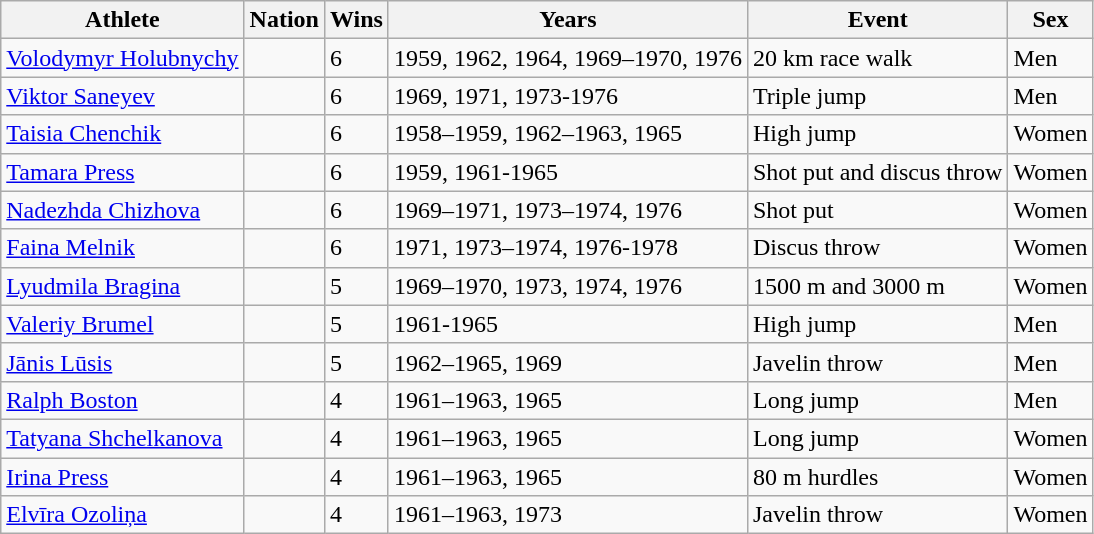<table class=wikitable>
<tr>
<th>Athlete</th>
<th>Nation</th>
<th>Wins</th>
<th>Years</th>
<th>Event</th>
<th>Sex</th>
</tr>
<tr>
<td><a href='#'>Volodymyr Holubnychy</a></td>
<td></td>
<td>6</td>
<td>1959, 1962, 1964, 1969–1970, 1976</td>
<td>20 km race walk</td>
<td>Men</td>
</tr>
<tr>
<td><a href='#'>Viktor Saneyev</a></td>
<td></td>
<td>6</td>
<td>1969, 1971, 1973-1976</td>
<td>Triple jump</td>
<td>Men</td>
</tr>
<tr>
<td><a href='#'>Taisia Chenchik</a></td>
<td></td>
<td>6</td>
<td>1958–1959, 1962–1963, 1965</td>
<td>High jump</td>
<td>Women</td>
</tr>
<tr>
<td><a href='#'>Tamara Press</a></td>
<td></td>
<td>6</td>
<td>1959, 1961-1965</td>
<td>Shot put and discus throw</td>
<td>Women</td>
</tr>
<tr>
<td><a href='#'>Nadezhda Chizhova</a></td>
<td></td>
<td>6</td>
<td>1969–1971, 1973–1974, 1976</td>
<td>Shot put</td>
<td>Women</td>
</tr>
<tr>
<td><a href='#'>Faina Melnik</a></td>
<td></td>
<td>6</td>
<td>1971, 1973–1974, 1976-1978</td>
<td>Discus throw</td>
<td>Women</td>
</tr>
<tr>
<td><a href='#'>Lyudmila Bragina</a></td>
<td></td>
<td>5</td>
<td>1969–1970, 1973, 1974, 1976</td>
<td>1500 m and 3000 m</td>
<td>Women</td>
</tr>
<tr>
<td><a href='#'>Valeriy Brumel</a></td>
<td></td>
<td>5</td>
<td>1961-1965</td>
<td>High jump</td>
<td>Men</td>
</tr>
<tr>
<td><a href='#'>Jānis Lūsis</a></td>
<td></td>
<td>5</td>
<td>1962–1965, 1969</td>
<td>Javelin throw</td>
<td>Men</td>
</tr>
<tr>
<td><a href='#'>Ralph Boston</a></td>
<td></td>
<td>4</td>
<td>1961–1963, 1965</td>
<td>Long jump</td>
<td>Men</td>
</tr>
<tr>
<td><a href='#'>Tatyana Shchelkanova</a></td>
<td></td>
<td>4</td>
<td>1961–1963, 1965</td>
<td>Long jump</td>
<td>Women</td>
</tr>
<tr>
<td><a href='#'>Irina Press</a></td>
<td></td>
<td>4</td>
<td>1961–1963, 1965</td>
<td>80 m hurdles</td>
<td>Women</td>
</tr>
<tr>
<td><a href='#'>Elvīra Ozoliņa</a></td>
<td></td>
<td>4</td>
<td>1961–1963, 1973</td>
<td>Javelin throw</td>
<td>Women</td>
</tr>
</table>
